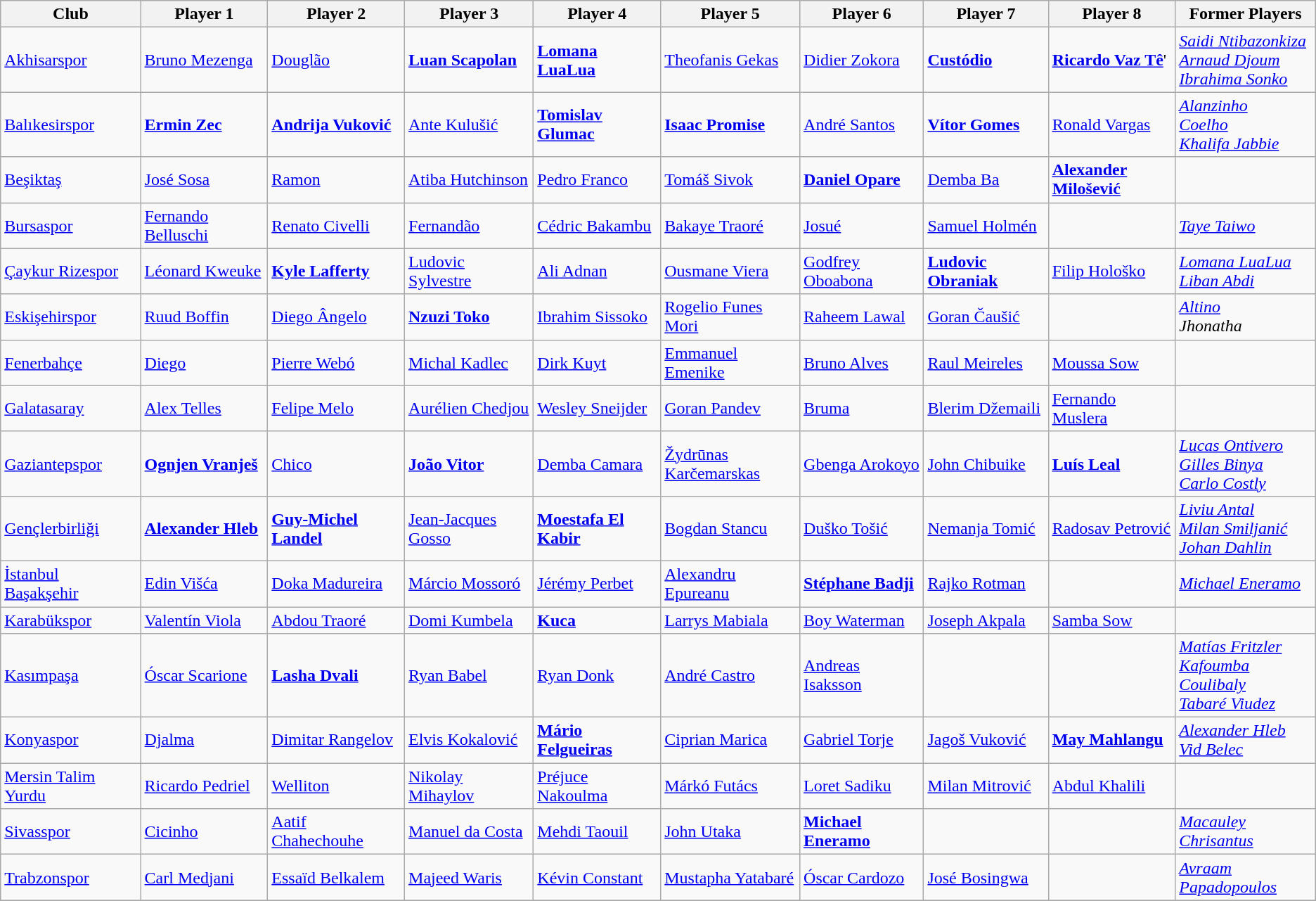<table class="wikitable">
<tr>
<th width="170">Club</th>
<th width="170">Player 1</th>
<th width="170">Player 2</th>
<th width="170">Player 3</th>
<th width="170">Player 4</th>
<th width="170">Player 5</th>
<th width="170">Player 6</th>
<th width="170">Player 7</th>
<th width="170">Player 8</th>
<th width="170">Former Players</th>
</tr>
<tr>
<td><a href='#'>Akhisarspor</a></td>
<td> <a href='#'>Bruno Mezenga</a></td>
<td> <a href='#'>Douglão</a></td>
<td> <strong><a href='#'>Luan Scapolan</a></strong></td>
<td> <strong><a href='#'>Lomana LuaLua</a></strong></td>
<td> <a href='#'>Theofanis Gekas</a></td>
<td> <a href='#'>Didier Zokora</a></td>
<td> <strong><a href='#'>Custódio</a></strong></td>
<td> <strong><a href='#'>Ricardo Vaz Tê</a></strong>'</td>
<td> <em><a href='#'>Saidi Ntibazonkiza</a></em> <br>  <em><a href='#'>Arnaud Djoum</a></em> <br>  <em><a href='#'>Ibrahima Sonko</a></em></td>
</tr>
<tr>
<td><a href='#'>Balıkesirspor</a></td>
<td> <strong><a href='#'>Ermin Zec</a></strong></td>
<td> <strong><a href='#'>Andrija Vuković</a></strong></td>
<td> <a href='#'>Ante Kulušić</a></td>
<td> <strong><a href='#'>Tomislav Glumac</a></strong></td>
<td> <strong><a href='#'>Isaac Promise</a></strong></td>
<td> <a href='#'>André Santos</a></td>
<td> <strong><a href='#'>Vítor Gomes</a></strong></td>
<td> <a href='#'>Ronald Vargas</a></td>
<td> <em><a href='#'>Alanzinho</a></em> <br>  <em><a href='#'>Coelho</a></em> <br>  <em><a href='#'>Khalifa Jabbie</a></em></td>
</tr>
<tr>
<td><a href='#'>Beşiktaş</a></td>
<td> <a href='#'>José Sosa</a></td>
<td> <a href='#'>Ramon</a></td>
<td> <a href='#'>Atiba Hutchinson</a></td>
<td> <a href='#'>Pedro Franco</a></td>
<td> <a href='#'>Tomáš Sivok</a></td>
<td> <strong><a href='#'>Daniel Opare</a></strong></td>
<td> <a href='#'>Demba Ba</a></td>
<td> <strong><a href='#'>Alexander Milošević</a></strong></td>
<td></td>
</tr>
<tr>
<td><a href='#'>Bursaspor</a></td>
<td> <a href='#'>Fernando Belluschi</a></td>
<td> <a href='#'>Renato Civelli</a></td>
<td> <a href='#'>Fernandão</a></td>
<td> <a href='#'>Cédric Bakambu</a></td>
<td> <a href='#'>Bakaye Traoré</a></td>
<td> <a href='#'>Josué</a></td>
<td> <a href='#'>Samuel Holmén</a></td>
<td></td>
<td> <em><a href='#'>Taye Taiwo</a></em></td>
</tr>
<tr>
<td><a href='#'>Çaykur Rizespor</a></td>
<td> <a href='#'>Léonard Kweuke</a></td>
<td> <strong><a href='#'>Kyle Lafferty</a></strong></td>
<td> <a href='#'>Ludovic Sylvestre</a></td>
<td> <a href='#'>Ali Adnan</a></td>
<td> <a href='#'>Ousmane Viera</a></td>
<td> <a href='#'>Godfrey Oboabona</a></td>
<td> <strong><a href='#'>Ludovic Obraniak</a></strong></td>
<td> <a href='#'>Filip Hološko</a></td>
<td> <em><a href='#'>Lomana LuaLua</a></em> <br>  <em><a href='#'>Liban Abdi</a></em></td>
</tr>
<tr>
<td><a href='#'>Eskişehirspor</a></td>
<td> <a href='#'>Ruud Boffin</a></td>
<td> <a href='#'>Diego Ângelo</a></td>
<td> <strong><a href='#'>Nzuzi Toko</a></strong></td>
<td> <a href='#'>Ibrahim Sissoko</a></td>
<td> <a href='#'>Rogelio Funes Mori</a></td>
<td> <a href='#'>Raheem Lawal</a></td>
<td> <a href='#'>Goran Čaušić</a></td>
<td></td>
<td> <em><a href='#'>Altino</a></em> <br>  <em>Jhonatha</em></td>
</tr>
<tr>
<td><a href='#'>Fenerbahçe</a></td>
<td> <a href='#'>Diego</a></td>
<td> <a href='#'>Pierre Webó</a></td>
<td> <a href='#'>Michal Kadlec</a></td>
<td> <a href='#'>Dirk Kuyt</a></td>
<td> <a href='#'>Emmanuel Emenike</a></td>
<td> <a href='#'>Bruno Alves</a></td>
<td> <a href='#'>Raul Meireles</a></td>
<td> <a href='#'>Moussa Sow</a></td>
<td></td>
</tr>
<tr>
<td><a href='#'>Galatasaray</a></td>
<td> <a href='#'>Alex Telles</a></td>
<td> <a href='#'>Felipe Melo</a></td>
<td> <a href='#'>Aurélien Chedjou</a></td>
<td> <a href='#'>Wesley Sneijder</a></td>
<td> <a href='#'>Goran Pandev</a></td>
<td> <a href='#'>Bruma</a></td>
<td> <a href='#'>Blerim Džemaili</a></td>
<td> <a href='#'>Fernando Muslera</a></td>
<td></td>
</tr>
<tr>
<td><a href='#'>Gaziantepspor</a></td>
<td> <strong><a href='#'>Ognjen Vranješ</a></strong></td>
<td> <a href='#'>Chico</a></td>
<td> <strong><a href='#'>João Vitor</a></strong></td>
<td> <a href='#'>Demba Camara</a></td>
<td> <a href='#'>Žydrūnas Karčemarskas</a></td>
<td> <a href='#'>Gbenga Arokoyo</a></td>
<td> <a href='#'>John Chibuike</a></td>
<td> <strong><a href='#'>Luís Leal</a></strong></td>
<td> <em><a href='#'>Lucas Ontivero</a></em> <br>  <em><a href='#'>Gilles Binya</a></em> <br>  <em><a href='#'>Carlo Costly</a></em></td>
</tr>
<tr>
<td><a href='#'>Gençlerbirliği</a></td>
<td> <strong><a href='#'>Alexander Hleb</a></strong></td>
<td> <strong><a href='#'>Guy-Michel Landel</a></strong></td>
<td> <a href='#'>Jean-Jacques Gosso</a></td>
<td> <strong><a href='#'>Moestafa El Kabir</a></strong></td>
<td> <a href='#'>Bogdan Stancu</a></td>
<td> <a href='#'>Duško Tošić</a></td>
<td> <a href='#'>Nemanja Tomić</a></td>
<td> <a href='#'>Radosav Petrović</a></td>
<td> <em><a href='#'>Liviu Antal</a></em> <br>  <em><a href='#'>Milan Smiljanić</a></em> <br>  <em><a href='#'>Johan Dahlin</a></em></td>
</tr>
<tr>
<td><a href='#'>İstanbul Başakşehir</a></td>
<td> <a href='#'>Edin Višća</a></td>
<td> <a href='#'>Doka Madureira</a></td>
<td> <a href='#'>Márcio Mossoró</a></td>
<td> <a href='#'>Jérémy Perbet</a></td>
<td> <a href='#'>Alexandru Epureanu</a></td>
<td> <strong><a href='#'>Stéphane Badji</a></strong></td>
<td> <a href='#'>Rajko Rotman</a></td>
<td></td>
<td> <em><a href='#'>Michael Eneramo</a></em></td>
</tr>
<tr>
<td><a href='#'>Karabükspor</a></td>
<td> <a href='#'>Valentín Viola</a></td>
<td> <a href='#'>Abdou Traoré</a></td>
<td> <a href='#'>Domi Kumbela</a></td>
<td> <strong><a href='#'>Kuca</a></strong></td>
<td> <a href='#'>Larrys Mabiala</a></td>
<td> <a href='#'>Boy Waterman</a></td>
<td> <a href='#'>Joseph Akpala</a></td>
<td> <a href='#'>Samba Sow</a></td>
<td></td>
</tr>
<tr>
<td><a href='#'>Kasımpaşa</a></td>
<td> <a href='#'>Óscar Scarione</a></td>
<td> <strong><a href='#'>Lasha Dvali</a></strong></td>
<td> <a href='#'>Ryan Babel</a></td>
<td> <a href='#'>Ryan Donk</a></td>
<td> <a href='#'>André Castro</a></td>
<td> <a href='#'>Andreas Isaksson</a></td>
<td></td>
<td></td>
<td> <em><a href='#'>Matías Fritzler</a></em> <br>  <em><a href='#'>Kafoumba Coulibaly</a></em> <br>  <em><a href='#'>Tabaré Viudez</a></em></td>
</tr>
<tr>
<td><a href='#'>Konyaspor</a></td>
<td> <a href='#'>Djalma</a></td>
<td> <a href='#'>Dimitar Rangelov</a></td>
<td> <a href='#'>Elvis Kokalović</a></td>
<td> <strong><a href='#'>Mário Felgueiras</a></strong></td>
<td> <a href='#'>Ciprian Marica</a></td>
<td> <a href='#'>Gabriel Torje</a></td>
<td> <a href='#'>Jagoš Vuković</a></td>
<td> <strong><a href='#'>May Mahlangu</a></strong></td>
<td> <em><a href='#'>Alexander Hleb</a></em> <br>  <em><a href='#'>Vid Belec</a></em></td>
</tr>
<tr>
<td><a href='#'>Mersin Talim Yurdu</a></td>
<td> <a href='#'>Ricardo Pedriel</a></td>
<td> <a href='#'>Welliton</a></td>
<td> <a href='#'>Nikolay Mihaylov</a></td>
<td> <a href='#'>Préjuce Nakoulma</a></td>
<td> <a href='#'>Márkó Futács</a></td>
<td> <a href='#'>Loret Sadiku</a></td>
<td> <a href='#'>Milan Mitrović</a></td>
<td> <a href='#'>Abdul Khalili</a></td>
<td></td>
</tr>
<tr>
<td><a href='#'>Sivasspor</a></td>
<td> <a href='#'>Cicinho</a></td>
<td> <a href='#'>Aatif Chahechouhe</a></td>
<td> <a href='#'>Manuel da Costa</a></td>
<td> <a href='#'>Mehdi Taouil</a></td>
<td> <a href='#'>John Utaka</a></td>
<td> <strong><a href='#'>Michael Eneramo</a></strong></td>
<td></td>
<td></td>
<td> <em><a href='#'>Macauley Chrisantus</a></em></td>
</tr>
<tr>
<td><a href='#'>Trabzonspor</a></td>
<td> <a href='#'>Carl Medjani</a></td>
<td> <a href='#'>Essaïd Belkalem</a></td>
<td> <a href='#'>Majeed Waris</a></td>
<td> <a href='#'>Kévin Constant</a></td>
<td> <a href='#'>Mustapha Yatabaré</a></td>
<td> <a href='#'>Óscar Cardozo</a></td>
<td> <a href='#'>José Bosingwa</a></td>
<td></td>
<td> <em><a href='#'>Avraam Papadopoulos</a></em></td>
</tr>
<tr>
</tr>
</table>
